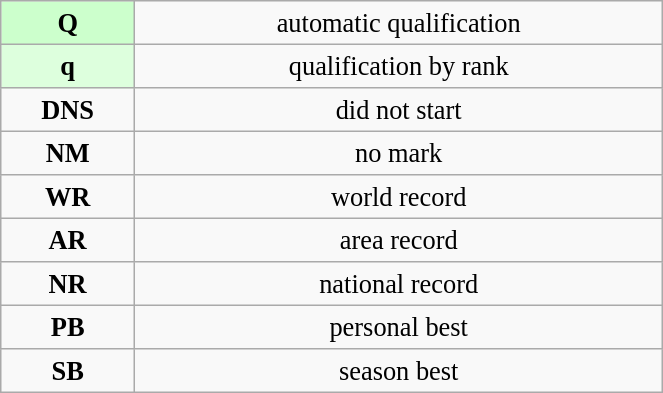<table class="wikitable" style=" text-align:center; font-size:110%;" width="35%">
<tr>
<td bgcolor="ccffcc"><strong>Q</strong></td>
<td>automatic qualification</td>
</tr>
<tr>
<td bgcolor="ddffdd"><strong>q</strong></td>
<td>qualification by rank</td>
</tr>
<tr>
<td><strong>DNS</strong></td>
<td>did not start</td>
</tr>
<tr>
<td><strong>NM</strong></td>
<td>no mark</td>
</tr>
<tr>
<td><strong>WR</strong></td>
<td>world record</td>
</tr>
<tr>
<td><strong>AR</strong></td>
<td>area record</td>
</tr>
<tr>
<td><strong>NR</strong></td>
<td>national record</td>
</tr>
<tr>
<td><strong>PB</strong></td>
<td>personal best</td>
</tr>
<tr>
<td><strong>SB</strong></td>
<td>season best</td>
</tr>
</table>
